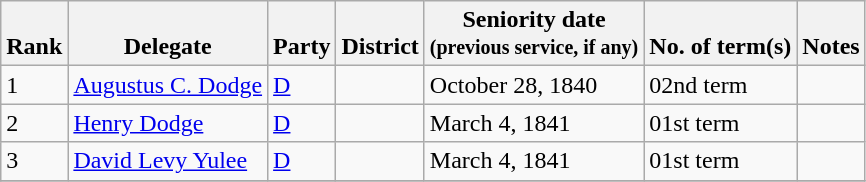<table class="wikitable sortable">
<tr valign=bottom>
<th>Rank</th>
<th>Delegate</th>
<th>Party</th>
<th>District</th>
<th>Seniority date<br><small>(previous service, if any)</small><br></th>
<th>No. of term(s)</th>
<th>Notes</th>
</tr>
<tr>
<td>1</td>
<td><a href='#'>Augustus C. Dodge</a></td>
<td><a href='#'>D</a></td>
<td></td>
<td>October 28, 1840</td>
<td>02nd term</td>
<td></td>
</tr>
<tr>
<td>2</td>
<td><a href='#'>Henry Dodge</a></td>
<td><a href='#'>D</a></td>
<td></td>
<td>March 4, 1841</td>
<td>01st term</td>
<td></td>
</tr>
<tr>
<td>3</td>
<td><a href='#'>David Levy Yulee</a></td>
<td><a href='#'>D</a></td>
<td></td>
<td>March 4, 1841</td>
<td>01st term</td>
<td></td>
</tr>
<tr>
</tr>
</table>
